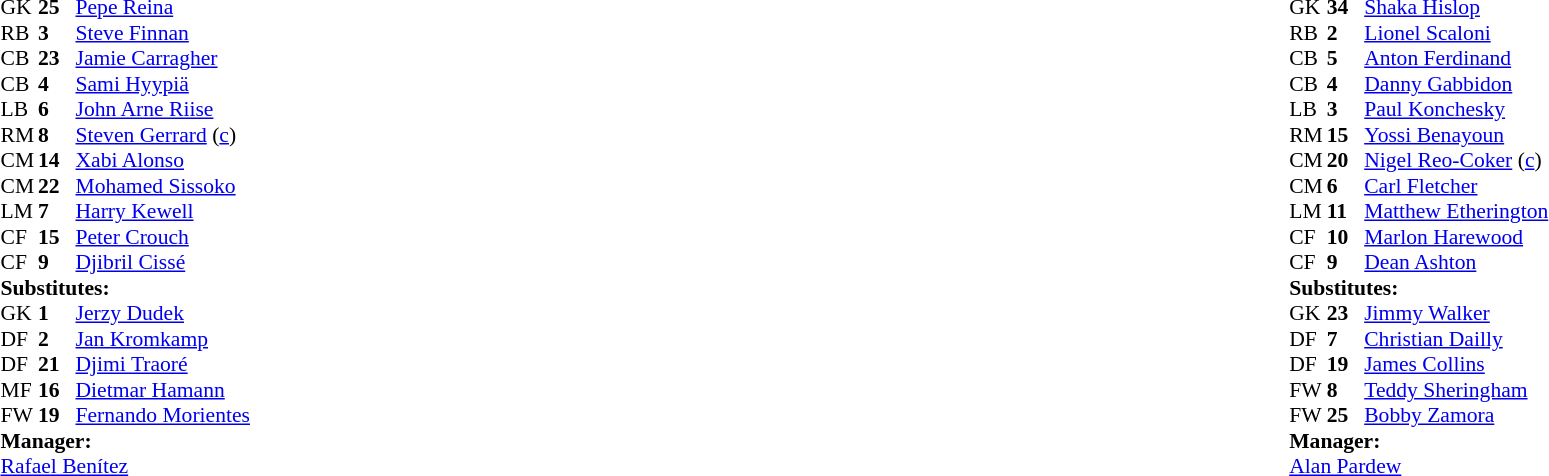<table style="width:100%">
<tr>
<td style="vertical-align:top;width:50%"><br><table style="font-size:90%" cellspacing="0" cellpadding="0">
<tr>
<th width="25"></th>
<th width="25"></th>
</tr>
<tr>
<td>GK</td>
<td><strong>25</strong></td>
<td> <a href='#'>Pepe Reina</a></td>
</tr>
<tr>
<td>RB</td>
<td><strong>3</strong></td>
<td> <a href='#'>Steve Finnan</a></td>
</tr>
<tr>
<td>CB</td>
<td><strong>23</strong></td>
<td> <a href='#'>Jamie Carragher</a></td>
<td></td>
</tr>
<tr>
<td>CB</td>
<td><strong>4</strong></td>
<td> <a href='#'>Sami Hyypiä</a></td>
</tr>
<tr>
<td>LB</td>
<td><strong>6</strong></td>
<td> <a href='#'>John Arne Riise</a></td>
</tr>
<tr>
<td>RM</td>
<td><strong>8</strong></td>
<td> <a href='#'>Steven Gerrard</a> (<a href='#'>c</a>)</td>
</tr>
<tr>
<td>CM</td>
<td><strong>14</strong></td>
<td> <a href='#'>Xabi Alonso</a></td>
<td></td>
<td></td>
</tr>
<tr>
<td>CM</td>
<td><strong>22</strong></td>
<td> <a href='#'>Mohamed Sissoko</a></td>
</tr>
<tr>
<td>LM</td>
<td><strong>7</strong></td>
<td> <a href='#'>Harry Kewell</a></td>
<td></td>
<td></td>
</tr>
<tr>
<td>CF</td>
<td><strong>15</strong></td>
<td> <a href='#'>Peter Crouch</a></td>
<td></td>
<td></td>
</tr>
<tr>
<td>CF</td>
<td><strong>9</strong></td>
<td> <a href='#'>Djibril Cissé</a></td>
</tr>
<tr>
<td colspan="4"><strong>Substitutes:</strong></td>
</tr>
<tr>
<td>GK</td>
<td><strong>1</strong></td>
<td> <a href='#'>Jerzy Dudek</a></td>
</tr>
<tr>
<td>DF</td>
<td><strong>2</strong></td>
<td> <a href='#'>Jan Kromkamp</a></td>
<td></td>
<td></td>
</tr>
<tr>
<td>DF</td>
<td><strong>21</strong></td>
<td> <a href='#'>Djimi Traoré</a></td>
</tr>
<tr>
<td>MF</td>
<td><strong>16</strong></td>
<td> <a href='#'>Dietmar Hamann</a></td>
<td></td>
<td></td>
</tr>
<tr>
<td>FW</td>
<td><strong>19</strong></td>
<td> <a href='#'>Fernando Morientes</a></td>
<td></td>
<td></td>
</tr>
<tr>
<td colspan="4"><strong>Manager:</strong></td>
</tr>
<tr>
<td colspan="4"> <a href='#'>Rafael Benítez</a></td>
</tr>
</table>
</td>
<td style="vertical-align:top"></td>
<td style="vertical-align:top;width:50%"><br><table cellspacing="0" cellpadding="0" style="font-size:90%;margin:auto">
<tr>
<th width="25"></th>
<th width="25"></th>
</tr>
<tr>
<td>GK</td>
<td><strong>34</strong></td>
<td> <a href='#'>Shaka Hislop</a></td>
</tr>
<tr>
<td>RB</td>
<td><strong>2</strong></td>
<td> <a href='#'>Lionel Scaloni</a></td>
</tr>
<tr>
<td>CB</td>
<td><strong>5</strong></td>
<td> <a href='#'>Anton Ferdinand</a></td>
</tr>
<tr>
<td>CB</td>
<td><strong>4</strong></td>
<td> <a href='#'>Danny Gabbidon</a></td>
</tr>
<tr>
<td>LB</td>
<td><strong>3</strong></td>
<td> <a href='#'>Paul Konchesky</a></td>
</tr>
<tr>
<td>RM</td>
<td><strong>15</strong></td>
<td> <a href='#'>Yossi Benayoun</a></td>
</tr>
<tr>
<td>CM</td>
<td><strong>20</strong></td>
<td> <a href='#'>Nigel Reo-Coker</a> (<a href='#'>c</a>)</td>
</tr>
<tr>
<td>CM</td>
<td><strong>6</strong></td>
<td> <a href='#'>Carl Fletcher</a></td>
<td></td>
<td></td>
</tr>
<tr>
<td>LM</td>
<td><strong>11</strong></td>
<td> <a href='#'>Matthew Etherington</a></td>
<td></td>
<td></td>
</tr>
<tr>
<td>CF</td>
<td><strong>10</strong></td>
<td> <a href='#'>Marlon Harewood</a></td>
</tr>
<tr>
<td>CF</td>
<td><strong>9</strong></td>
<td> <a href='#'>Dean Ashton</a></td>
<td></td>
<td></td>
</tr>
<tr>
<td colspan="4"><strong>Substitutes:</strong></td>
</tr>
<tr>
<td>GK</td>
<td><strong>23</strong></td>
<td> <a href='#'>Jimmy Walker</a></td>
</tr>
<tr>
<td>DF</td>
<td><strong>7</strong></td>
<td> <a href='#'>Christian Dailly</a></td>
<td></td>
<td></td>
</tr>
<tr>
<td>DF</td>
<td><strong>19</strong></td>
<td> <a href='#'>James Collins</a></td>
</tr>
<tr>
<td>FW</td>
<td><strong>8</strong></td>
<td> <a href='#'>Teddy Sheringham</a></td>
<td></td>
<td></td>
</tr>
<tr>
<td>FW</td>
<td><strong>25</strong></td>
<td> <a href='#'>Bobby Zamora</a></td>
<td></td>
<td></td>
</tr>
<tr>
<td colspan="4"><strong>Manager:</strong></td>
</tr>
<tr>
<td colspan="4"> <a href='#'>Alan Pardew</a></td>
</tr>
</table>
</td>
</tr>
</table>
